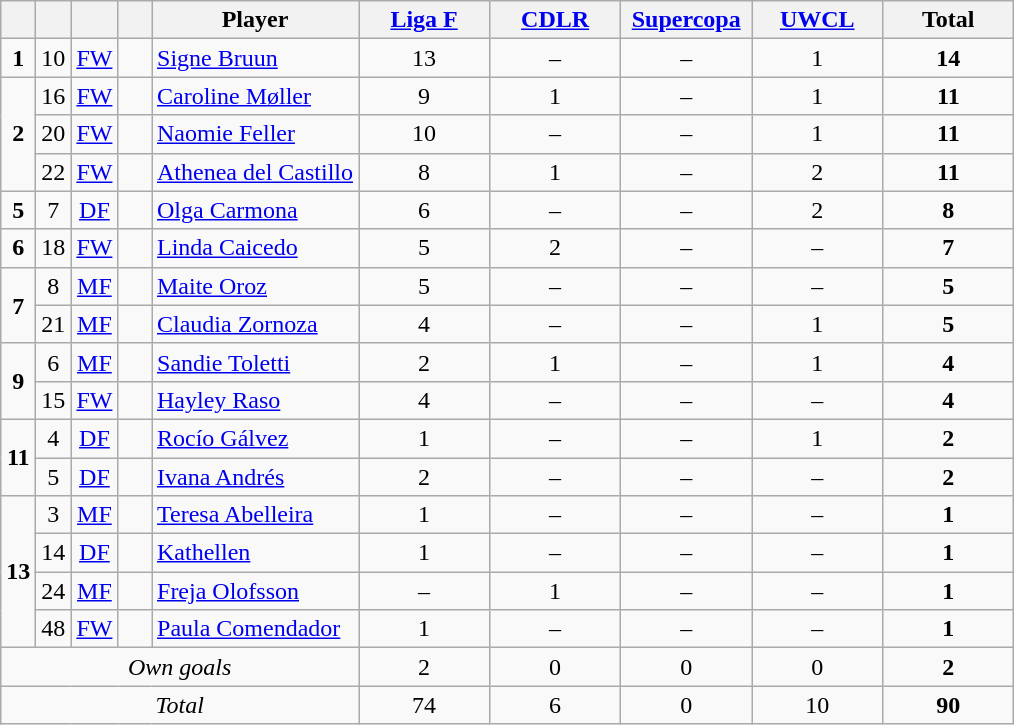<table class="wikitable" style="text-align:center;">
<tr>
<th width=15></th>
<th width=15></th>
<th width=15></th>
<th width=15></th>
<th>Player</th>
<th width=80><a href='#'>Liga F</a></th>
<th width=80><a href='#'>CDLR</a></th>
<th width=80><a href='#'>Supercopa</a></th>
<th width=80><a href='#'>UWCL</a></th>
<th width=80>Total</th>
</tr>
<tr>
<td><strong>1</strong></td>
<td>10</td>
<td><a href='#'>FW</a></td>
<td></td>
<td align="left"><a href='#'>Signe Bruun</a></td>
<td>13</td>
<td>–</td>
<td>–</td>
<td>1</td>
<td><strong>14</strong></td>
</tr>
<tr>
<td rowspan=3><strong>2</strong></td>
<td>16</td>
<td><a href='#'>FW</a></td>
<td></td>
<td align="left"><a href='#'>Caroline Møller</a></td>
<td>9</td>
<td>1</td>
<td>–</td>
<td>1</td>
<td><strong>11</strong></td>
</tr>
<tr>
<td>20</td>
<td><a href='#'>FW</a></td>
<td></td>
<td align="left"><a href='#'>Naomie Feller</a></td>
<td>10</td>
<td>–</td>
<td>–</td>
<td>1</td>
<td><strong>11</strong></td>
</tr>
<tr>
<td>22</td>
<td><a href='#'>FW</a></td>
<td></td>
<td align="left"><a href='#'>Athenea del Castillo</a></td>
<td>8</td>
<td>1</td>
<td>–</td>
<td>2</td>
<td><strong>11</strong></td>
</tr>
<tr>
<td><strong>5</strong></td>
<td>7</td>
<td><a href='#'>DF</a></td>
<td></td>
<td align="left"><a href='#'>Olga Carmona</a></td>
<td>6</td>
<td>–</td>
<td>–</td>
<td>2</td>
<td><strong>8</strong></td>
</tr>
<tr>
<td><strong>6</strong></td>
<td>18</td>
<td><a href='#'>FW</a></td>
<td></td>
<td align="left"><a href='#'>Linda Caicedo</a></td>
<td>5</td>
<td>2</td>
<td>–</td>
<td>–</td>
<td><strong>7</strong></td>
</tr>
<tr>
<td rowspan=2><strong>7</strong></td>
<td>8</td>
<td><a href='#'>MF</a></td>
<td></td>
<td align="left"><a href='#'>Maite Oroz</a></td>
<td>5</td>
<td>–</td>
<td>–</td>
<td>–</td>
<td><strong>5</strong></td>
</tr>
<tr>
<td>21</td>
<td><a href='#'>MF</a></td>
<td></td>
<td align="left"><a href='#'>Claudia Zornoza</a></td>
<td>4</td>
<td>–</td>
<td>–</td>
<td>1</td>
<td><strong>5</strong></td>
</tr>
<tr>
<td rowspan=2><strong>9</strong></td>
<td>6</td>
<td><a href='#'>MF</a></td>
<td></td>
<td align="left"><a href='#'>Sandie Toletti</a></td>
<td>2</td>
<td>1</td>
<td>–</td>
<td>1</td>
<td><strong>4</strong></td>
</tr>
<tr>
<td>15</td>
<td><a href='#'>FW</a></td>
<td></td>
<td align="left"><a href='#'>Hayley Raso</a></td>
<td>4</td>
<td>–</td>
<td>–</td>
<td>–</td>
<td><strong>4</strong></td>
</tr>
<tr>
<td rowspan=2><strong>11</strong></td>
<td>4</td>
<td><a href='#'>DF</a></td>
<td></td>
<td align="left"><a href='#'>Rocío Gálvez</a></td>
<td>1</td>
<td>–</td>
<td>–</td>
<td>1</td>
<td><strong>2</strong></td>
</tr>
<tr>
<td>5</td>
<td><a href='#'>DF</a></td>
<td></td>
<td align="left"><a href='#'>Ivana Andrés</a></td>
<td>2</td>
<td>–</td>
<td>–</td>
<td>–</td>
<td><strong>2</strong></td>
</tr>
<tr>
<td rowspan=4><strong>13</strong></td>
<td>3</td>
<td><a href='#'>MF</a></td>
<td></td>
<td align="left"><a href='#'>Teresa Abelleira</a></td>
<td>1</td>
<td>–</td>
<td>–</td>
<td>–</td>
<td><strong>1</strong></td>
</tr>
<tr>
<td>14</td>
<td><a href='#'>DF</a></td>
<td></td>
<td align="left"><a href='#'>Kathellen</a></td>
<td>1</td>
<td>–</td>
<td>–</td>
<td>–</td>
<td><strong>1</strong></td>
</tr>
<tr>
<td>24</td>
<td><a href='#'>MF</a></td>
<td></td>
<td align="left"><a href='#'>Freja Olofsson</a></td>
<td>–</td>
<td>1</td>
<td>–</td>
<td>–</td>
<td><strong>1</strong></td>
</tr>
<tr>
<td>48</td>
<td><a href='#'>FW</a></td>
<td></td>
<td align="left"><a href='#'>Paula Comendador</a></td>
<td>1</td>
<td>–</td>
<td>–</td>
<td>–</td>
<td><strong>1</strong></td>
</tr>
<tr>
<td align=center colspan=5><em>Own goals</em></td>
<td>2</td>
<td>0</td>
<td>0</td>
<td>0</td>
<td><strong>2</strong></td>
</tr>
<tr>
<td align=center colspan=5><em>Total</em></td>
<td>74</td>
<td>6</td>
<td>0</td>
<td>10</td>
<td><strong>90</strong></td>
</tr>
</table>
